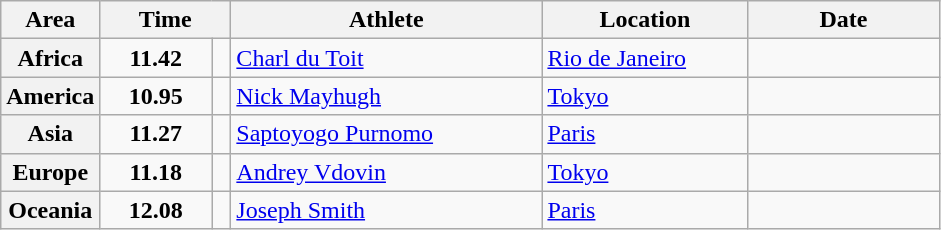<table class="wikitable">
<tr>
<th width="45">Area</th>
<th width="80" colspan="2">Time</th>
<th width="200">Athlete</th>
<th width="130">Location</th>
<th width="120">Date</th>
</tr>
<tr>
<th>Africa</th>
<td align="center"><strong>11.42</strong></td>
<td align="center"></td>
<td> <a href='#'>Charl du Toit</a></td>
<td> <a href='#'>Rio de Janeiro</a></td>
<td align="right"></td>
</tr>
<tr>
<th>America</th>
<td align="center"><strong>10.95</strong></td>
<td align="center"><strong></strong></td>
<td> <a href='#'>Nick Mayhugh</a></td>
<td> <a href='#'>Tokyo</a></td>
<td align="right"></td>
</tr>
<tr>
<th>Asia</th>
<td align="center"><strong>11.27</strong></td>
<td align="center"></td>
<td> <a href='#'>Saptoyogo Purnomo</a></td>
<td> <a href='#'>Paris</a></td>
<td align="right"></td>
</tr>
<tr>
<th>Europe</th>
<td align="center"><strong>11.18</strong></td>
<td align="center"></td>
<td> <a href='#'>Andrey Vdovin</a></td>
<td> <a href='#'>Tokyo</a></td>
<td align="right"></td>
</tr>
<tr>
<th>Oceania</th>
<td align="center"><strong>12.08</strong></td>
<td align="center"></td>
<td> <a href='#'>Joseph Smith</a></td>
<td> <a href='#'>Paris</a></td>
<td align="right"></td>
</tr>
</table>
